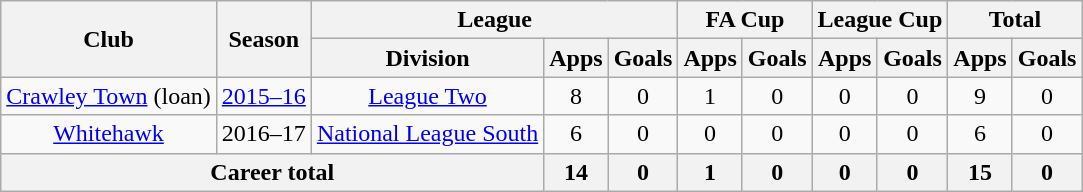<table class="wikitable" style="text-align: center;">
<tr>
<th rowspan="2">Club</th>
<th rowspan="2">Season</th>
<th colspan="3">League</th>
<th colspan="2">FA Cup</th>
<th colspan="2">League Cup</th>
<th colspan="2">Total</th>
</tr>
<tr>
<th>Division</th>
<th>Apps</th>
<th>Goals</th>
<th>Apps</th>
<th>Goals</th>
<th>Apps</th>
<th>Goals</th>
<th>Apps</th>
<th>Goals</th>
</tr>
<tr>
<td><a href='#'>Crawley Town</a> (loan)</td>
<td><a href='#'>2015–16</a></td>
<td><a href='#'>League Two</a></td>
<td>8</td>
<td>0</td>
<td>1</td>
<td>0</td>
<td>0</td>
<td>0</td>
<td>9</td>
<td>0</td>
</tr>
<tr>
<td><a href='#'>Whitehawk</a></td>
<td>2016–17</td>
<td><a href='#'>National League South</a></td>
<td>6</td>
<td>0</td>
<td>0</td>
<td>0</td>
<td>0</td>
<td>0</td>
<td>6</td>
<td>0</td>
</tr>
<tr>
<th colspan="3">Career total</th>
<th>14</th>
<th>0</th>
<th>1</th>
<th>0</th>
<th>0</th>
<th>0</th>
<th>15</th>
<th>0</th>
</tr>
</table>
